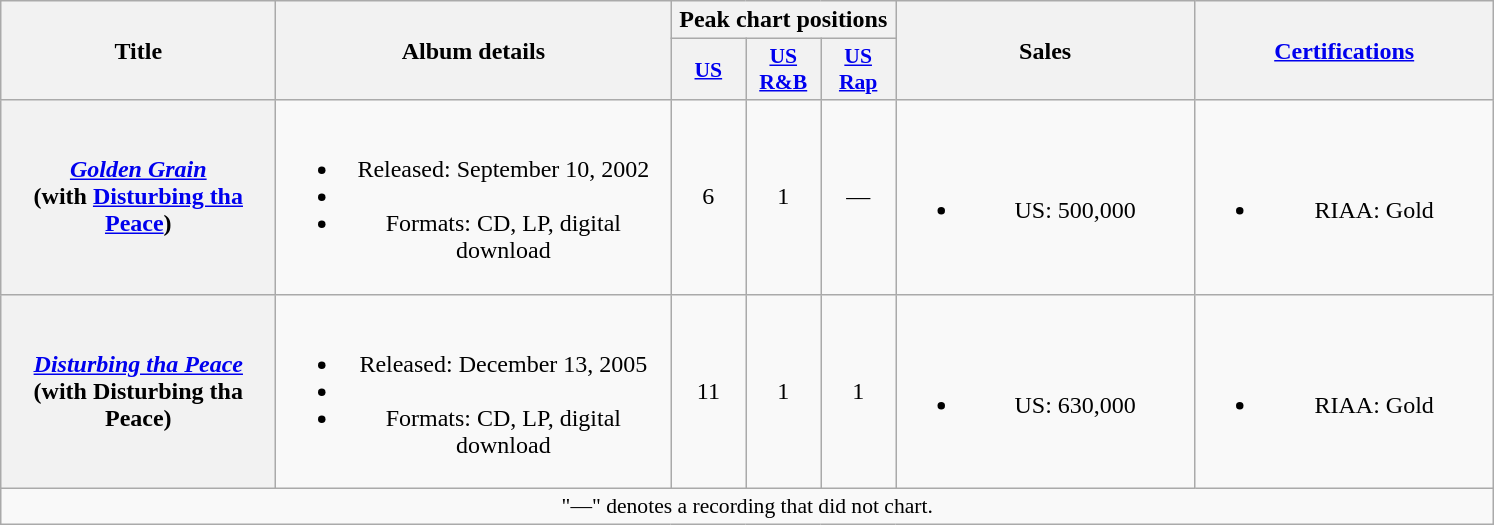<table class="wikitable plainrowheaders" style="text-align:center;">
<tr>
<th scope="col" rowspan="2" style="width:11em;">Title</th>
<th scope="col" rowspan="2" style="width:16em;">Album details</th>
<th scope="col" colspan="3">Peak chart positions</th>
<th scope="col" rowspan="2" style="width:12em;">Sales</th>
<th scope="col" rowspan="2" style="width:12em;"><a href='#'>Certifications</a></th>
</tr>
<tr>
<th style="width:3em;font-size:90%;"><a href='#'>US</a><br></th>
<th style="width:3em;font-size:90%;"><a href='#'>US<br>R&B</a><br></th>
<th style="width:3em;font-size:90%;"><a href='#'>US<br>Rap</a><br></th>
</tr>
<tr>
<th scope="row"><em><a href='#'>Golden Grain</a></em><br><span>(with <a href='#'>Disturbing tha Peace</a>)</span></th>
<td><br><ul><li>Released: September 10, 2002</li><li></li><li>Formats: CD, LP, digital download</li></ul></td>
<td>6</td>
<td>1</td>
<td>—</td>
<td><br><ul><li>US: 500,000</li></ul></td>
<td><br><ul><li>RIAA: Gold</li></ul></td>
</tr>
<tr>
<th scope="row"><em><a href='#'>Disturbing tha Peace</a></em><br><span>(with Disturbing tha Peace)</span></th>
<td><br><ul><li>Released: December 13, 2005</li><li></li><li>Formats: CD, LP, digital download</li></ul></td>
<td>11</td>
<td>1</td>
<td>1</td>
<td><br><ul><li>US: 630,000</li></ul></td>
<td><br><ul><li>RIAA: Gold</li></ul></td>
</tr>
<tr>
<td colspan="7" style="font-size:90%">"—" denotes a recording that did not chart.</td>
</tr>
</table>
